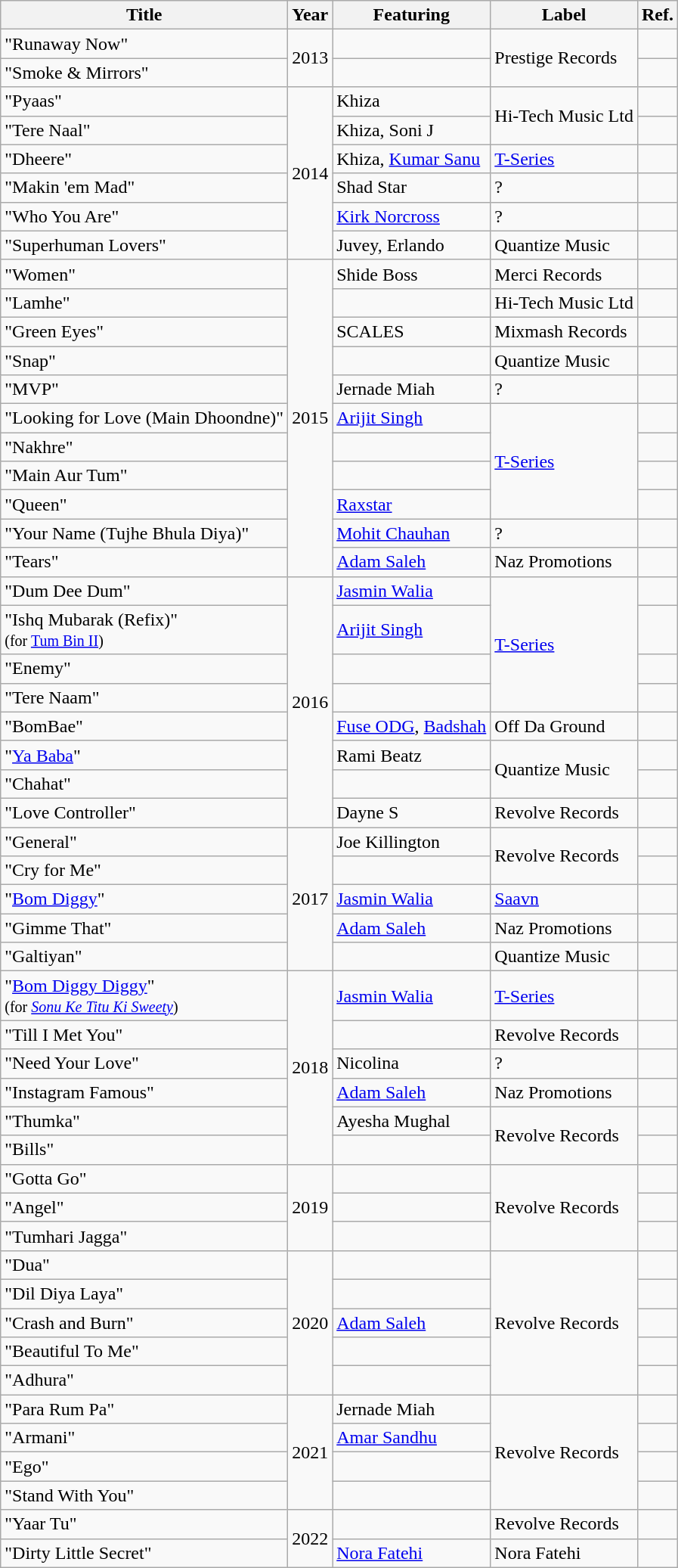<table class="wikitable plainrowheaders">
<tr>
<th scope="col">Title</th>
<th scope="col">Year</th>
<th scope="col">Featuring</th>
<th scope="col">Label</th>
<th scope="col">Ref.</th>
</tr>
<tr>
<td>"Runaway Now"</td>
<td rowspan="2">2013</td>
<td></td>
<td rowspan="2">Prestige Records</td>
<td></td>
</tr>
<tr>
<td>"Smoke & Mirrors"</td>
<td></td>
<td></td>
</tr>
<tr>
<td>"Pyaas"</td>
<td rowspan="6">2014</td>
<td>Khiza</td>
<td rowspan="2">Hi-Tech Music Ltd</td>
<td></td>
</tr>
<tr>
<td>"Tere Naal"</td>
<td>Khiza, Soni J</td>
<td></td>
</tr>
<tr>
<td>"Dheere"</td>
<td>Khiza, <a href='#'>Kumar Sanu</a></td>
<td><a href='#'>T-Series</a></td>
<td></td>
</tr>
<tr>
<td>"Makin 'em Mad"</td>
<td>Shad Star</td>
<td>?</td>
<td></td>
</tr>
<tr>
<td>"Who You Are"</td>
<td><a href='#'>Kirk Norcross</a></td>
<td>?</td>
<td></td>
</tr>
<tr>
<td>"Superhuman Lovers"</td>
<td>Juvey, Erlando</td>
<td>Quantize Music</td>
<td></td>
</tr>
<tr>
<td>"Women"</td>
<td rowspan="11">2015</td>
<td>Shide Boss</td>
<td>Merci Records</td>
<td></td>
</tr>
<tr>
<td>"Lamhe"</td>
<td></td>
<td>Hi-Tech Music Ltd</td>
<td></td>
</tr>
<tr>
<td>"Green Eyes"</td>
<td>SCALES</td>
<td>Mixmash Records</td>
<td></td>
</tr>
<tr>
<td>"Snap"</td>
<td></td>
<td>Quantize Music</td>
<td></td>
</tr>
<tr>
<td>"MVP"</td>
<td>Jernade Miah</td>
<td>?</td>
<td></td>
</tr>
<tr>
<td>"Looking for Love (Main Dhoondne)"</td>
<td><a href='#'>Arijit Singh</a></td>
<td rowspan="4"><a href='#'>T-Series</a></td>
<td></td>
</tr>
<tr>
<td>"Nakhre"</td>
<td></td>
<td></td>
</tr>
<tr>
<td>"Main Aur Tum"</td>
<td></td>
<td></td>
</tr>
<tr>
<td>"Queen"</td>
<td><a href='#'>Raxstar</a></td>
<td></td>
</tr>
<tr>
<td>"Your Name (Tujhe Bhula Diya)"</td>
<td><a href='#'>Mohit Chauhan</a></td>
<td>?</td>
<td></td>
</tr>
<tr>
<td>"Tears"</td>
<td><a href='#'>Adam Saleh</a></td>
<td>Naz Promotions</td>
<td></td>
</tr>
<tr>
<td>"Dum Dee Dum"</td>
<td rowspan="8">2016</td>
<td><a href='#'>Jasmin Walia</a></td>
<td rowspan="4"><a href='#'>T-Series</a></td>
<td></td>
</tr>
<tr>
<td>"Ishq Mubarak (Refix)" <br><small>(for <a href='#'>Tum Bin II</a>)</small></td>
<td><a href='#'>Arijit Singh</a></td>
<td></td>
</tr>
<tr>
<td rowspan="1">"Enemy"</td>
<td></td>
<td></td>
</tr>
<tr>
<td>"Tere Naam"</td>
<td></td>
<td></td>
</tr>
<tr>
<td>"BomBae"</td>
<td><a href='#'>Fuse ODG</a>, <a href='#'>Badshah</a></td>
<td>Off Da Ground</td>
<td></td>
</tr>
<tr>
<td rowspan="1">"<a href='#'>Ya Baba</a>"</td>
<td>Rami Beatz</td>
<td rowspan="2">Quantize Music</td>
<td></td>
</tr>
<tr>
<td>"Chahat"</td>
<td></td>
<td></td>
</tr>
<tr>
<td>"Love Controller"</td>
<td>Dayne S</td>
<td>Revolve Records</td>
<td></td>
</tr>
<tr>
<td>"General"</td>
<td rowspan="5">2017</td>
<td>Joe Killington</td>
<td rowspan="2">Revolve Records</td>
<td></td>
</tr>
<tr>
<td>"Cry for Me"</td>
<td></td>
<td></td>
</tr>
<tr>
<td>"<a href='#'>Bom Diggy</a>"</td>
<td><a href='#'>Jasmin Walia</a></td>
<td><a href='#'>Saavn</a></td>
<td></td>
</tr>
<tr>
<td>"Gimme That"</td>
<td><a href='#'>Adam Saleh</a></td>
<td>Naz Promotions</td>
<td></td>
</tr>
<tr>
<td>"Galtiyan"</td>
<td></td>
<td>Quantize Music</td>
<td></td>
</tr>
<tr>
<td>"<a href='#'>Bom Diggy Diggy</a>" <br><small>(for <em><a href='#'>Sonu Ke Titu Ki Sweety</a></em>)</small></td>
<td rowspan="6">2018</td>
<td><a href='#'>Jasmin Walia</a></td>
<td><a href='#'>T-Series</a></td>
<td></td>
</tr>
<tr>
<td>"Till I Met You"</td>
<td></td>
<td>Revolve Records</td>
<td></td>
</tr>
<tr>
<td>"Need Your Love"</td>
<td>Nicolina</td>
<td>?</td>
<td></td>
</tr>
<tr>
<td>"Instagram Famous"</td>
<td><a href='#'>Adam Saleh</a></td>
<td>Naz Promotions</td>
<td></td>
</tr>
<tr>
<td>"Thumka"</td>
<td>Ayesha Mughal</td>
<td rowspan="2">Revolve Records</td>
<td></td>
</tr>
<tr>
<td>"Bills"</td>
<td></td>
<td></td>
</tr>
<tr>
<td>"Gotta Go"</td>
<td rowspan="3">2019</td>
<td></td>
<td rowspan="3">Revolve Records</td>
<td></td>
</tr>
<tr>
<td>"Angel"</td>
<td></td>
<td></td>
</tr>
<tr>
<td>"Tumhari Jagga"</td>
<td></td>
<td></td>
</tr>
<tr>
<td>"Dua"</td>
<td rowspan="5">2020</td>
<td></td>
<td rowspan="5">Revolve Records</td>
<td></td>
</tr>
<tr>
<td>"Dil Diya Laya"</td>
<td></td>
<td></td>
</tr>
<tr>
<td>"Crash and Burn"</td>
<td><a href='#'>Adam Saleh</a></td>
<td></td>
</tr>
<tr>
<td>"Beautiful To Me"</td>
<td></td>
<td></td>
</tr>
<tr>
<td>"Adhura"</td>
<td></td>
<td></td>
</tr>
<tr>
<td>"Para Rum Pa"</td>
<td rowspan="4">2021</td>
<td>Jernade Miah</td>
<td rowspan="4">Revolve Records</td>
<td></td>
</tr>
<tr>
<td>"Armani"</td>
<td><a href='#'>Amar Sandhu</a></td>
<td></td>
</tr>
<tr>
<td>"Ego"</td>
<td></td>
<td></td>
</tr>
<tr>
<td>"Stand With You"</td>
<td></td>
<td></td>
</tr>
<tr>
<td>"Yaar Tu"</td>
<td rowspan="2">2022</td>
<td></td>
<td>Revolve Records</td>
<td></td>
</tr>
<tr>
<td>"Dirty Little Secret"</td>
<td><a href='#'>Nora Fatehi</a></td>
<td>Nora Fatehi</td>
<td></td>
</tr>
</table>
